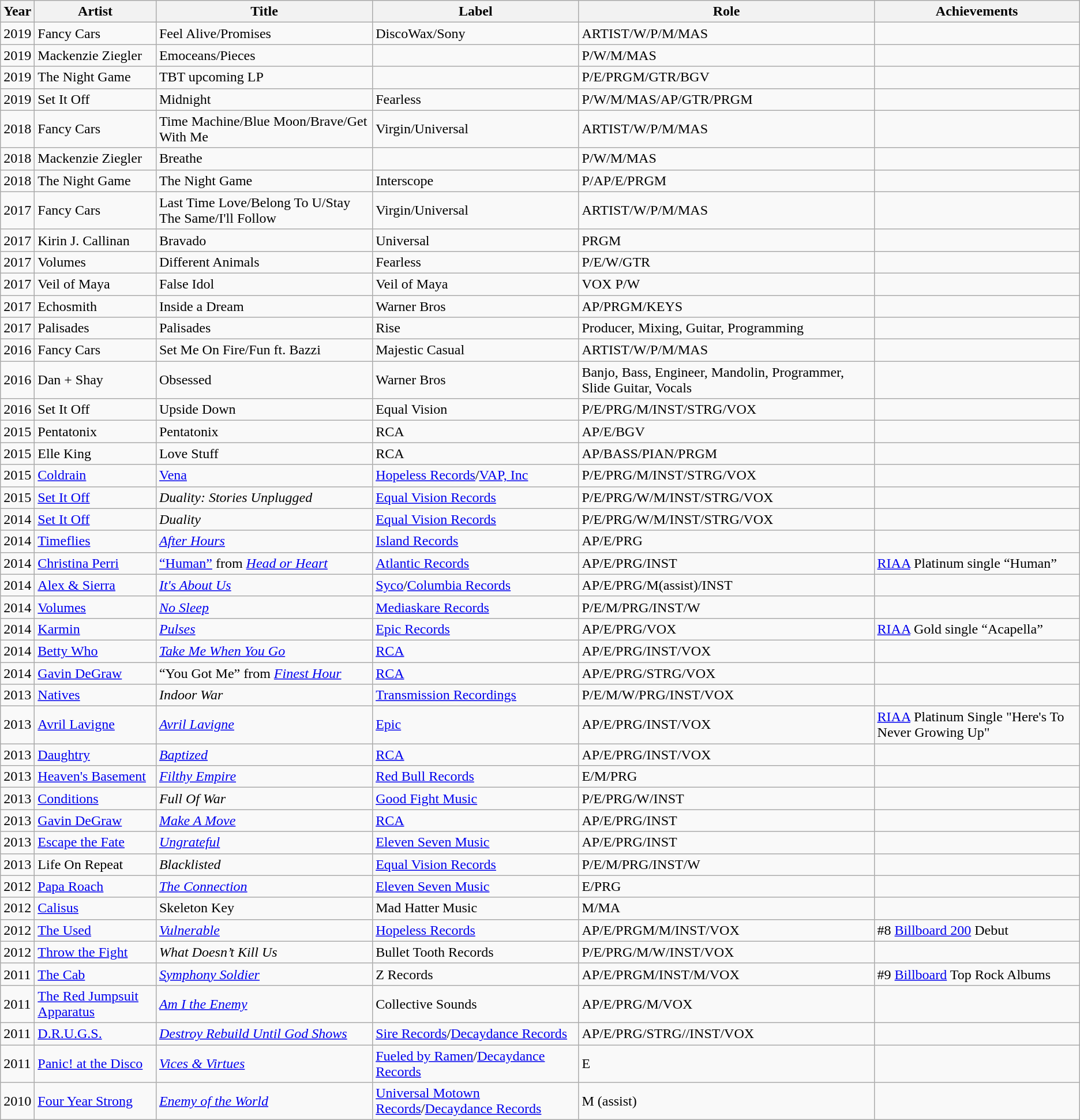<table class="wikitable sortable">
<tr>
<th>Year</th>
<th>Artist</th>
<th>Title</th>
<th>Label</th>
<th>Role</th>
<th class="unsortable">Achievements</th>
</tr>
<tr>
<td>2019</td>
<td>Fancy Cars</td>
<td>Feel Alive/Promises</td>
<td>DiscoWax/Sony</td>
<td>ARTIST/W/P/M/MAS</td>
<td></td>
</tr>
<tr>
<td>2019</td>
<td>Mackenzie Ziegler</td>
<td>Emoceans/Pieces</td>
<td></td>
<td>P/W/M/MAS</td>
<td></td>
</tr>
<tr>
<td>2019</td>
<td>The Night Game</td>
<td>TBT upcoming LP</td>
<td></td>
<td>P/E/PRGM/GTR/BGV</td>
<td></td>
</tr>
<tr>
<td>2019</td>
<td>Set It Off</td>
<td>Midnight</td>
<td>Fearless</td>
<td>P/W/M/MAS/AP/GTR/PRGM </td>
<td></td>
</tr>
<tr>
<td>2018</td>
<td>Fancy Cars</td>
<td>Time Machine/Blue Moon/Brave/Get With Me</td>
<td>Virgin/Universal</td>
<td>ARTIST/W/P/M/MAS </td>
<td></td>
</tr>
<tr>
<td>2018</td>
<td>Mackenzie Ziegler</td>
<td>Breathe</td>
<td></td>
<td>P/W/M/MAS</td>
<td></td>
</tr>
<tr>
<td>2018</td>
<td>The Night Game</td>
<td>The Night Game</td>
<td>Interscope</td>
<td>P/AP/E/PRGM</td>
<td></td>
</tr>
<tr>
<td>2017</td>
<td>Fancy Cars</td>
<td>Last Time Love/Belong To U/Stay The Same/I'll Follow</td>
<td>Virgin/Universal</td>
<td>ARTIST/W/P/M/MAS</td>
<td></td>
</tr>
<tr>
<td>2017</td>
<td>Kirin J. Callinan</td>
<td>Bravado</td>
<td>Universal</td>
<td>PRGM</td>
<td></td>
</tr>
<tr>
<td>2017</td>
<td>Volumes</td>
<td>Different Animals</td>
<td>Fearless</td>
<td>P/E/W/GTR</td>
<td></td>
</tr>
<tr>
<td>2017</td>
<td>Veil of Maya</td>
<td>False Idol</td>
<td>Veil of Maya</td>
<td>VOX P/W</td>
<td></td>
</tr>
<tr>
<td>2017</td>
<td>Echosmith</td>
<td>Inside a Dream</td>
<td>Warner Bros</td>
<td>AP/PRGM/KEYS</td>
<td></td>
</tr>
<tr>
<td>2017</td>
<td>Palisades</td>
<td>Palisades</td>
<td>Rise</td>
<td>Producer, Mixing, Guitar, Programming </td>
<td></td>
</tr>
<tr>
<td>2016</td>
<td>Fancy Cars</td>
<td>Set Me On Fire/Fun ft. Bazzi</td>
<td>Majestic Casual</td>
<td>ARTIST/W/P/M/MAS</td>
<td></td>
</tr>
<tr>
<td>2016</td>
<td>Dan + Shay</td>
<td>Obsessed</td>
<td>Warner Bros</td>
<td>Banjo, Bass, Engineer, Mandolin, Programmer, Slide Guitar, Vocals </td>
<td></td>
</tr>
<tr>
<td>2016</td>
<td>Set It Off</td>
<td>Upside Down</td>
<td>Equal Vision</td>
<td>P/E/PRG/M/INST/STRG/VOX</td>
<td></td>
</tr>
<tr>
<td>2015</td>
<td>Pentatonix</td>
<td>Pentatonix</td>
<td>RCA</td>
<td>AP/E/BGV</td>
<td></td>
</tr>
<tr>
<td>2015</td>
<td>Elle King</td>
<td>Love Stuff</td>
<td>RCA</td>
<td>AP/BASS/PIAN/PRGM </td>
<td></td>
</tr>
<tr>
<td>2015</td>
<td><a href='#'>Coldrain</a></td>
<td><a href='#'>Vena</a></td>
<td><a href='#'>Hopeless Records</a>/<a href='#'>VAP, Inc</a></td>
<td>P/E/PRG/M/INST/STRG/VOX</td>
<td></td>
</tr>
<tr>
<td>2015</td>
<td><a href='#'>Set It Off</a></td>
<td><em>Duality: Stories Unplugged</em></td>
<td><a href='#'>Equal Vision Records</a></td>
<td>P/E/PRG/W/M/INST/STRG/VOX</td>
<td></td>
</tr>
<tr>
<td>2014</td>
<td><a href='#'>Set It Off</a></td>
<td><em>Duality</em></td>
<td><a href='#'>Equal Vision Records</a></td>
<td>P/E/PRG/W/M/INST/STRG/VOX</td>
<td></td>
</tr>
<tr>
<td>2014</td>
<td><a href='#'>Timeflies</a></td>
<td><em><a href='#'>After Hours</a></em></td>
<td><a href='#'>Island Records</a></td>
<td>AP/E/PRG</td>
<td></td>
</tr>
<tr>
<td>2014</td>
<td><a href='#'>Christina Perri</a></td>
<td><a href='#'>“Human”</a> from <em><a href='#'>Head or Heart</a></em></td>
<td><a href='#'>Atlantic Records</a></td>
<td>AP/E/PRG/INST</td>
<td><a href='#'>RIAA</a> Platinum single “Human”</td>
</tr>
<tr>
<td>2014</td>
<td><a href='#'>Alex & Sierra</a></td>
<td><em><a href='#'>It's About Us</a></em></td>
<td><a href='#'>Syco</a>/<a href='#'>Columbia Records</a></td>
<td>AP/E/PRG/M(assist)/INST</td>
<td></td>
</tr>
<tr>
<td>2014</td>
<td><a href='#'>Volumes</a></td>
<td><em><a href='#'>No Sleep</a></em></td>
<td><a href='#'>Mediaskare Records</a></td>
<td>P/E/M/PRG/INST/W</td>
<td></td>
</tr>
<tr>
<td>2014</td>
<td><a href='#'>Karmin</a></td>
<td><em><a href='#'>Pulses</a>   </em></td>
<td><a href='#'>Epic Records</a></td>
<td>AP/E/PRG/VOX</td>
<td><a href='#'>RIAA</a> Gold single “Acapella”</td>
</tr>
<tr>
<td>2014</td>
<td><a href='#'>Betty Who</a></td>
<td><em><a href='#'>Take Me When You Go</a></em></td>
<td><a href='#'>RCA</a></td>
<td>AP/E/PRG/INST/VOX</td>
<td></td>
</tr>
<tr>
<td>2014</td>
<td><a href='#'>Gavin DeGraw</a></td>
<td>“You Got Me” from <em><a href='#'>Finest Hour</a></em></td>
<td><a href='#'>RCA</a></td>
<td>AP/E/PRG/STRG/VOX</td>
<td></td>
</tr>
<tr>
<td>2013</td>
<td><a href='#'>Natives</a></td>
<td><em>Indoor War</em></td>
<td><a href='#'>Transmission Recordings</a></td>
<td>P/E/M/W/PRG/INST/VOX</td>
<td></td>
</tr>
<tr>
<td>2013</td>
<td><a href='#'>Avril Lavigne</a></td>
<td><em><a href='#'>Avril Lavigne</a></em></td>
<td><a href='#'>Epic</a></td>
<td>AP/E/PRG/INST/VOX</td>
<td><a href='#'>RIAA</a> Platinum Single "Here's To Never Growing Up"</td>
</tr>
<tr>
<td>2013</td>
<td><a href='#'>Daughtry</a></td>
<td><em><a href='#'>Baptized</a></em></td>
<td><a href='#'>RCA</a></td>
<td>AP/E/PRG/INST/VOX</td>
<td></td>
</tr>
<tr>
<td>2013</td>
<td><a href='#'>Heaven's Basement</a></td>
<td><em><a href='#'>Filthy Empire</a></em></td>
<td><a href='#'>Red Bull Records</a></td>
<td>E/M/PRG</td>
<td></td>
</tr>
<tr>
<td>2013</td>
<td><a href='#'>Conditions</a></td>
<td><em>Full Of War</em></td>
<td><a href='#'>Good Fight Music</a></td>
<td>P/E/PRG/W/INST</td>
<td></td>
</tr>
<tr>
<td>2013</td>
<td><a href='#'>Gavin DeGraw</a></td>
<td><em><a href='#'>Make A Move</a></em></td>
<td><a href='#'>RCA</a></td>
<td>AP/E/PRG/INST</td>
<td></td>
</tr>
<tr>
<td>2013</td>
<td><a href='#'>Escape the Fate</a></td>
<td><em><a href='#'>Ungrateful</a></em></td>
<td><a href='#'>Eleven Seven Music</a></td>
<td>AP/E/PRG/INST</td>
<td></td>
</tr>
<tr>
<td>2013</td>
<td>Life On Repeat</td>
<td><em>Blacklisted</em></td>
<td><a href='#'>Equal Vision Records</a></td>
<td>P/E/M/PRG/INST/W</td>
<td></td>
</tr>
<tr>
<td>2012</td>
<td><a href='#'>Papa Roach</a></td>
<td><em><a href='#'>The Connection</a></em></td>
<td><a href='#'>Eleven Seven Music</a></td>
<td>E/PRG</td>
<td></td>
</tr>
<tr>
<td>2012</td>
<td><a href='#'>Calisus</a></td>
<td>Skeleton Key</td>
<td>Mad Hatter Music</td>
<td>M/MA</td>
<td></td>
</tr>
<tr>
<td>2012</td>
<td><a href='#'>The Used</a></td>
<td><em><a href='#'>Vulnerable</a></em></td>
<td><a href='#'>Hopeless Records</a></td>
<td>AP/E/PRGM/M/INST/VOX</td>
<td>#8 <a href='#'>Billboard 200</a> Debut</td>
</tr>
<tr>
<td>2012</td>
<td><a href='#'>Throw the Fight</a></td>
<td><em>What Doesn’t Kill Us</em></td>
<td>Bullet Tooth Records</td>
<td>P/E/PRG/M/W/INST/VOX</td>
<td></td>
</tr>
<tr>
<td>2011</td>
<td><a href='#'>The Cab</a></td>
<td><em><a href='#'>Symphony Soldier</a></em></td>
<td>Z Records</td>
<td>AP/E/PRGM/INST/M/VOX</td>
<td>#9 <a href='#'>Billboard</a> Top Rock Albums</td>
</tr>
<tr>
<td>2011</td>
<td><a href='#'>The Red Jumpsuit Apparatus</a></td>
<td><em><a href='#'>Am I the Enemy</a></em></td>
<td>Collective Sounds</td>
<td>AP/E/PRG/M/VOX</td>
<td></td>
</tr>
<tr>
<td>2011</td>
<td><a href='#'>D.R.U.G.S.</a></td>
<td><em><a href='#'>Destroy Rebuild Until God Shows</a>   </em></td>
<td><a href='#'>Sire Records</a>/<a href='#'>Decaydance Records</a></td>
<td>AP/E/PRG/STRG//INST/VOX</td>
<td></td>
</tr>
<tr>
<td>2011</td>
<td><a href='#'>Panic! at the Disco</a></td>
<td><em><a href='#'>Vices & Virtues</a></em></td>
<td><a href='#'>Fueled by Ramen</a>/<a href='#'>Decaydance Records</a></td>
<td>E</td>
<td></td>
</tr>
<tr>
<td>2010</td>
<td><a href='#'>Four Year Strong</a></td>
<td><em><a href='#'>Enemy of the World</a></em></td>
<td><a href='#'>Universal Motown Records</a>/<a href='#'>Decaydance Records</a></td>
<td>M (assist)</td>
<td></td>
</tr>
</table>
